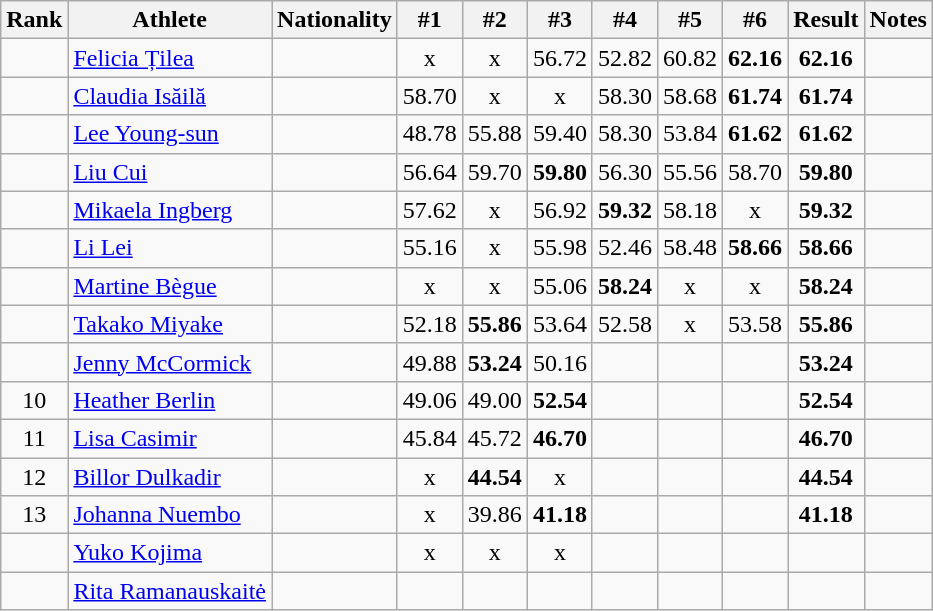<table class="wikitable sortable" style="text-align:center">
<tr>
<th>Rank</th>
<th>Athlete</th>
<th>Nationality</th>
<th>#1</th>
<th>#2</th>
<th>#3</th>
<th>#4</th>
<th>#5</th>
<th>#6</th>
<th>Result</th>
<th>Notes</th>
</tr>
<tr>
<td></td>
<td align=left><a href='#'>Felicia Țilea</a></td>
<td align=left></td>
<td>x</td>
<td>x</td>
<td>56.72</td>
<td>52.82</td>
<td>60.82</td>
<td><strong>62.16</strong></td>
<td><strong>62.16</strong></td>
<td></td>
</tr>
<tr>
<td></td>
<td align=left><a href='#'>Claudia Isăilă</a></td>
<td align=left></td>
<td>58.70</td>
<td>x</td>
<td>x</td>
<td>58.30</td>
<td>58.68</td>
<td><strong>61.74</strong></td>
<td><strong>61.74</strong></td>
<td></td>
</tr>
<tr>
<td></td>
<td align=left><a href='#'>Lee Young-sun</a></td>
<td align=left></td>
<td>48.78</td>
<td>55.88</td>
<td>59.40</td>
<td>58.30</td>
<td>53.84</td>
<td><strong>61.62</strong></td>
<td><strong>61.62</strong></td>
<td></td>
</tr>
<tr>
<td></td>
<td align=left><a href='#'>Liu Cui</a></td>
<td align=left></td>
<td>56.64</td>
<td>59.70</td>
<td><strong>59.80</strong></td>
<td>56.30</td>
<td>55.56</td>
<td>58.70</td>
<td><strong>59.80</strong></td>
<td></td>
</tr>
<tr>
<td></td>
<td align=left><a href='#'>Mikaela Ingberg</a></td>
<td align=left></td>
<td>57.62</td>
<td>x</td>
<td>56.92</td>
<td><strong>59.32</strong></td>
<td>58.18</td>
<td>x</td>
<td><strong>59.32</strong></td>
<td></td>
</tr>
<tr>
<td></td>
<td align=left><a href='#'>Li Lei</a></td>
<td align=left></td>
<td>55.16</td>
<td>x</td>
<td>55.98</td>
<td>52.46</td>
<td>58.48</td>
<td><strong>58.66</strong></td>
<td><strong>58.66</strong></td>
<td></td>
</tr>
<tr>
<td></td>
<td align=left><a href='#'>Martine Bègue</a></td>
<td align=left></td>
<td>x</td>
<td>x</td>
<td>55.06</td>
<td><strong>58.24</strong></td>
<td>x</td>
<td>x</td>
<td><strong>58.24</strong></td>
<td></td>
</tr>
<tr>
<td></td>
<td align=left><a href='#'>Takako Miyake</a></td>
<td align=left></td>
<td>52.18</td>
<td><strong>55.86</strong></td>
<td>53.64</td>
<td>52.58</td>
<td>x</td>
<td>53.58</td>
<td><strong>55.86</strong></td>
<td></td>
</tr>
<tr>
<td></td>
<td align=left><a href='#'>Jenny McCormick</a></td>
<td align=left></td>
<td>49.88</td>
<td><strong>53.24</strong></td>
<td>50.16</td>
<td></td>
<td></td>
<td></td>
<td><strong>53.24</strong></td>
<td></td>
</tr>
<tr>
<td>10</td>
<td align=left><a href='#'>Heather Berlin</a></td>
<td align=left></td>
<td>49.06</td>
<td>49.00</td>
<td><strong>52.54</strong></td>
<td></td>
<td></td>
<td></td>
<td><strong>52.54</strong></td>
<td></td>
</tr>
<tr>
<td>11</td>
<td align=left><a href='#'>Lisa Casimir</a></td>
<td align=left></td>
<td>45.84</td>
<td>45.72</td>
<td><strong>46.70</strong></td>
<td></td>
<td></td>
<td></td>
<td><strong>46.70</strong></td>
<td></td>
</tr>
<tr>
<td>12</td>
<td align=left><a href='#'>Billor Dulkadir</a></td>
<td align=left></td>
<td>x</td>
<td><strong>44.54</strong></td>
<td>x</td>
<td></td>
<td></td>
<td></td>
<td><strong>44.54</strong></td>
<td></td>
</tr>
<tr>
<td>13</td>
<td align=left><a href='#'>Johanna Nuembo</a></td>
<td align=left></td>
<td>x</td>
<td>39.86</td>
<td><strong>41.18</strong></td>
<td></td>
<td></td>
<td></td>
<td><strong>41.18</strong></td>
<td></td>
</tr>
<tr>
<td></td>
<td align=left><a href='#'>Yuko Kojima</a></td>
<td align=left></td>
<td>x</td>
<td>x</td>
<td>x</td>
<td></td>
<td></td>
<td></td>
<td><strong></strong></td>
<td></td>
</tr>
<tr>
<td></td>
<td align=left><a href='#'>Rita Ramanauskaitė</a></td>
<td align=left></td>
<td></td>
<td></td>
<td></td>
<td></td>
<td></td>
<td></td>
<td><strong></strong></td>
<td></td>
</tr>
</table>
